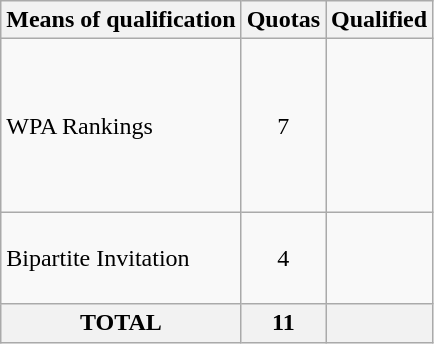<table class = "wikitable">
<tr>
<th>Means of qualification</th>
<th>Quotas</th>
<th>Qualified</th>
</tr>
<tr>
<td>WPA Rankings</td>
<td align="center">7</td>
<td><br><br><br><br><br><br></td>
</tr>
<tr>
<td>Bipartite Invitation</td>
<td align="center">4</td>
<td><br><br><br></td>
</tr>
<tr>
<th>TOTAL</th>
<th>11</th>
<th></th>
</tr>
</table>
